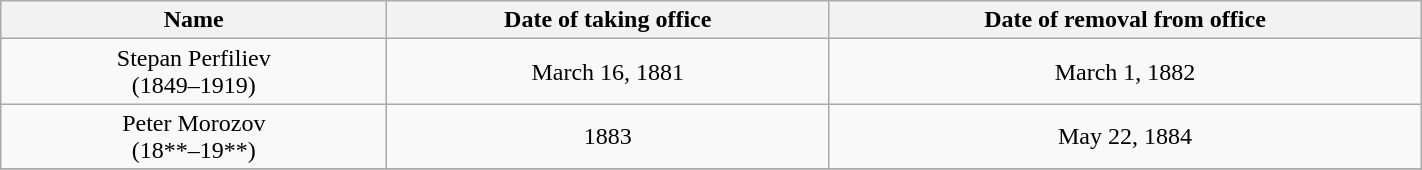<table class="wikitable" style="text-align:center" width=75%>
<tr>
<th width=250px>Name</th>
<th>Date of taking office</th>
<th>Date of removal from office</th>
</tr>
<tr>
<td>Stepan Perfiliev<br>(1849–1919)<br></td>
<td>March 16, 1881</td>
<td>March 1, 1882</td>
</tr>
<tr>
<td>Peter Morozov<br>(18**–19**)<br></td>
<td>1883</td>
<td>May 22, 1884</td>
</tr>
<tr>
</tr>
</table>
